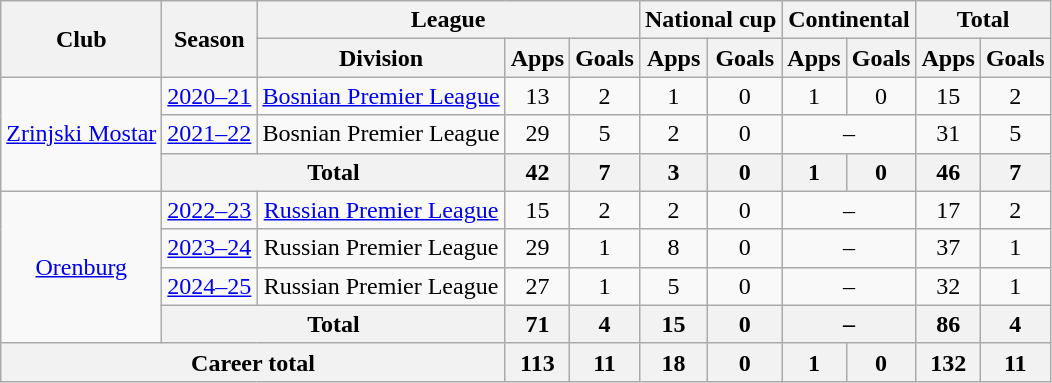<table class="wikitable" style="text-align:center">
<tr>
<th rowspan=2>Club</th>
<th rowspan=2>Season</th>
<th colspan=3>League</th>
<th colspan=2>National cup</th>
<th colspan=2>Continental</th>
<th colspan=2>Total</th>
</tr>
<tr>
<th>Division</th>
<th>Apps</th>
<th>Goals</th>
<th>Apps</th>
<th>Goals</th>
<th>Apps</th>
<th>Goals</th>
<th>Apps</th>
<th>Goals</th>
</tr>
<tr>
<td rowspan=3><a href='#'>Zrinjski Mostar</a></td>
<td><a href='#'>2020–21</a></td>
<td><a href='#'>Bosnian Premier League</a></td>
<td>13</td>
<td>2</td>
<td>1</td>
<td>0</td>
<td>1</td>
<td>0</td>
<td>15</td>
<td>2</td>
</tr>
<tr>
<td><a href='#'>2021–22</a></td>
<td>Bosnian Premier League</td>
<td>29</td>
<td>5</td>
<td>2</td>
<td>0</td>
<td colspan=2>–</td>
<td>31</td>
<td>5</td>
</tr>
<tr>
<th colspan=2>Total</th>
<th>42</th>
<th>7</th>
<th>3</th>
<th>0</th>
<th>1</th>
<th>0</th>
<th>46</th>
<th>7</th>
</tr>
<tr>
<td rowspan=4><a href='#'>Orenburg</a></td>
<td><a href='#'>2022–23</a></td>
<td><a href='#'>Russian Premier League</a></td>
<td>15</td>
<td>2</td>
<td>2</td>
<td>0</td>
<td colspan=2>–</td>
<td>17</td>
<td>2</td>
</tr>
<tr>
<td><a href='#'>2023–24</a></td>
<td>Russian Premier League</td>
<td>29</td>
<td>1</td>
<td>8</td>
<td>0</td>
<td colspan=2>–</td>
<td>37</td>
<td>1</td>
</tr>
<tr>
<td><a href='#'>2024–25</a></td>
<td>Russian Premier League</td>
<td>27</td>
<td>1</td>
<td>5</td>
<td>0</td>
<td colspan=2>–</td>
<td>32</td>
<td>1</td>
</tr>
<tr>
<th colspan=2>Total</th>
<th>71</th>
<th>4</th>
<th>15</th>
<th>0</th>
<th colspan=2>–</th>
<th>86</th>
<th>4</th>
</tr>
<tr>
<th colspan=3>Career total</th>
<th>113</th>
<th>11</th>
<th>18</th>
<th>0</th>
<th>1</th>
<th>0</th>
<th>132</th>
<th>11</th>
</tr>
</table>
